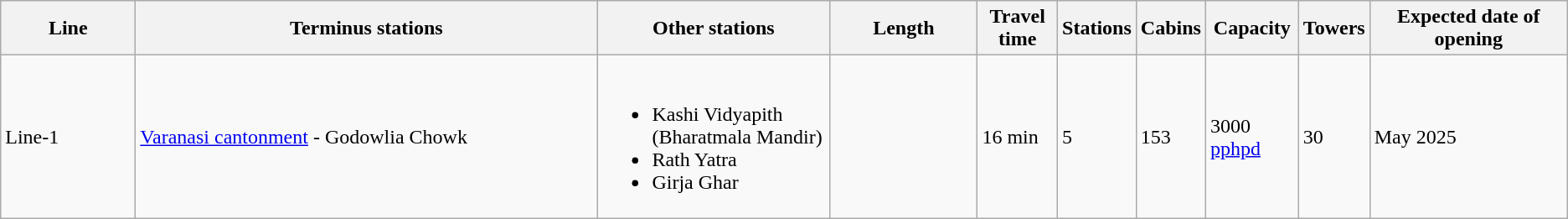<table class="wikitable">
<tr>
<th width="100">Line</th>
<th width="360">Terminus stations</th>
<th>Other stations</th>
<th width="110">Length</th>
<th>Travel time</th>
<th>Stations</th>
<th>Cabins</th>
<th>Capacity</th>
<th>Towers</th>
<th width="150">Expected date of opening</th>
</tr>
<tr>
<td>Line-1</td>
<td><a href='#'>Varanasi cantonment</a> - Godowlia Chowk</td>
<td><br><ul><li>Kashi Vidyapith (Bharatmala Mandir)</li><li>Rath Yatra</li><li>Girja Ghar</li></ul></td>
<td></td>
<td>16 min</td>
<td>5</td>
<td>153</td>
<td>3000 <a href='#'>pphpd</a></td>
<td>30</td>
<td>May 2025</td>
</tr>
</table>
